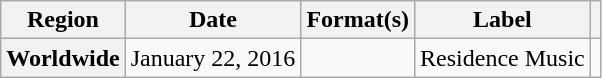<table class="wikitable plainrowheaders">
<tr>
<th scope="col">Region</th>
<th scope="col">Date</th>
<th scope="col">Format(s)</th>
<th scope="col">Label</th>
<th scope="col"></th>
</tr>
<tr>
<th scope="row">Worldwide</th>
<td>January 22, 2016</td>
<td></td>
<td>Residence Music</td>
<td style="text-align:center;"></td>
</tr>
</table>
